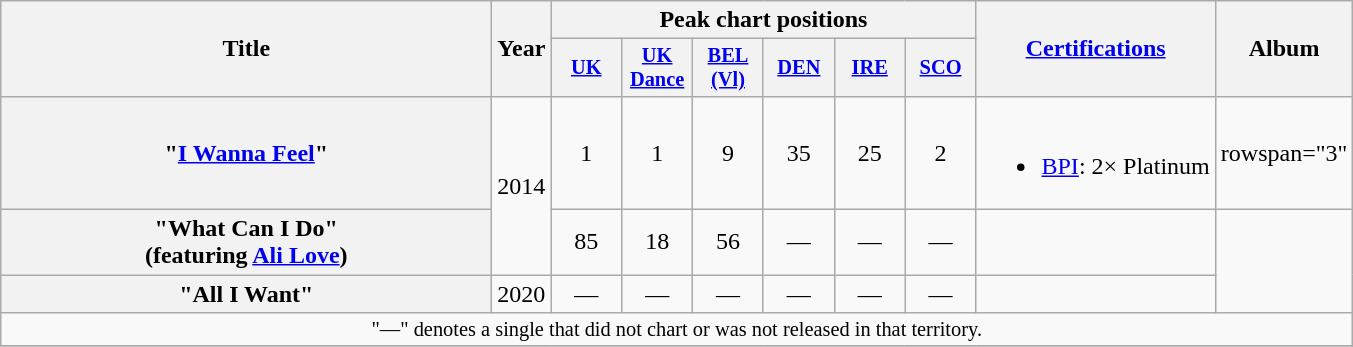<table class="wikitable plainrowheaders" style="text-align:center;">
<tr>
<th scope="col" rowspan="2" style="width:20em;">Title</th>
<th scope="col" rowspan="2" style="width:1em;">Year</th>
<th scope="col" colspan="6">Peak chart positions</th>
<th scope="col" rowspan="2"><a href='#'>Certifications</a></th>
<th scope="col" rowspan="2">Album</th>
</tr>
<tr>
<th scope="col" style="width:3em;font-size:85%;"><a href='#'>UK</a><br></th>
<th scope="col" style="width:3em;font-size:85%;"><a href='#'>UK<br>Dance</a><br></th>
<th scope="col" style="width:3em;font-size:85%;"><a href='#'>BEL (Vl)</a><br></th>
<th scope="col" style="width:3em;font-size:85%;"><a href='#'>DEN</a><br></th>
<th scope="col" style="width:3em;font-size:85%;"><a href='#'>IRE</a><br></th>
<th scope="col" style="width:3em;font-size:85%;"><a href='#'>SCO</a><br></th>
</tr>
<tr>
<th scope="row">"<a href='#'>I Wanna Feel</a>"</th>
<td rowspan="2">2014</td>
<td>1</td>
<td>1</td>
<td>9</td>
<td>35</td>
<td>25</td>
<td>2</td>
<td><br><ul><li><a href='#'>BPI</a>: 2× Platinum</li></ul></td>
<td>rowspan="3" </td>
</tr>
<tr>
<th scope="row">"What Can I Do"<br><span>(featuring <a href='#'>Ali Love</a>)</span></th>
<td>85</td>
<td>18</td>
<td>56</td>
<td>—</td>
<td>—</td>
<td>—</td>
<td></td>
</tr>
<tr>
<th scope="row">"All I Want"<br></th>
<td>2020</td>
<td>—</td>
<td>—</td>
<td>—</td>
<td>—</td>
<td>—</td>
<td>—</td>
<td></td>
</tr>
<tr>
<td colspan="19" style="font-size:85%">"—" denotes a single that did not chart or was not released in that territory.</td>
</tr>
<tr>
</tr>
</table>
